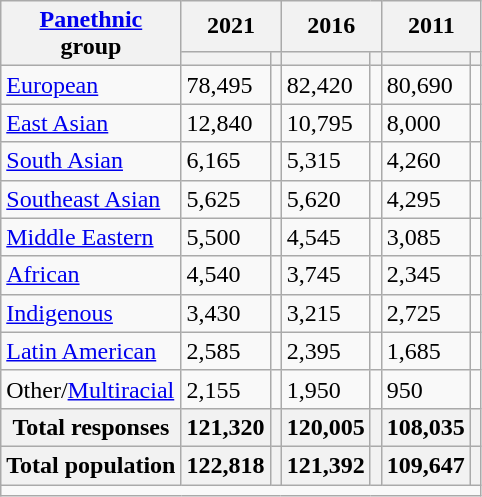<table class="wikitable collapsible sortable">
<tr>
<th rowspan="2"><a href='#'>Panethnic</a><br>group</th>
<th colspan="2">2021</th>
<th colspan="2">2016</th>
<th colspan="2">2011</th>
</tr>
<tr>
<th><a href='#'></a></th>
<th></th>
<th></th>
<th></th>
<th></th>
<th></th>
</tr>
<tr>
<td><a href='#'>European</a></td>
<td>78,495</td>
<td></td>
<td>82,420</td>
<td></td>
<td>80,690</td>
<td></td>
</tr>
<tr>
<td><a href='#'>East Asian</a></td>
<td>12,840</td>
<td></td>
<td>10,795</td>
<td></td>
<td>8,000</td>
<td></td>
</tr>
<tr>
<td><a href='#'>South Asian</a></td>
<td>6,165</td>
<td></td>
<td>5,315</td>
<td></td>
<td>4,260</td>
<td></td>
</tr>
<tr>
<td><a href='#'>Southeast Asian</a></td>
<td>5,625</td>
<td></td>
<td>5,620</td>
<td></td>
<td>4,295</td>
<td></td>
</tr>
<tr>
<td><a href='#'>Middle Eastern</a></td>
<td>5,500</td>
<td></td>
<td>4,545</td>
<td></td>
<td>3,085</td>
<td></td>
</tr>
<tr>
<td><a href='#'>African</a></td>
<td>4,540</td>
<td></td>
<td>3,745</td>
<td></td>
<td>2,345</td>
<td></td>
</tr>
<tr>
<td><a href='#'>Indigenous</a></td>
<td>3,430</td>
<td></td>
<td>3,215</td>
<td></td>
<td>2,725</td>
<td></td>
</tr>
<tr>
<td><a href='#'>Latin American</a></td>
<td>2,585</td>
<td></td>
<td>2,395</td>
<td></td>
<td>1,685</td>
<td></td>
</tr>
<tr>
<td>Other/<a href='#'>Multiracial</a></td>
<td>2,155</td>
<td></td>
<td>1,950</td>
<td></td>
<td>950</td>
<td></td>
</tr>
<tr>
<th>Total responses</th>
<th>121,320</th>
<th></th>
<th>120,005</th>
<th></th>
<th>108,035</th>
<th></th>
</tr>
<tr>
<th>Total population</th>
<th>122,818</th>
<th></th>
<th>121,392</th>
<th></th>
<th>109,647</th>
<th></th>
</tr>
<tr class="sortbottom">
<td colspan="15"></td>
</tr>
</table>
